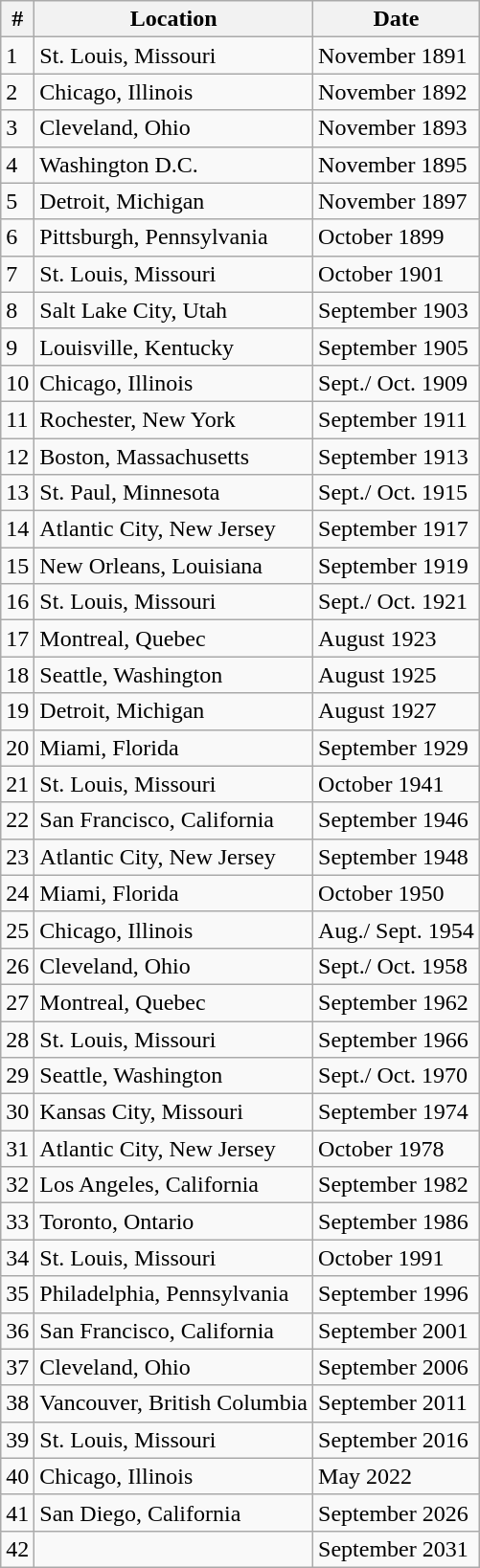<table class="wikitable">
<tr>
<th>#</th>
<th>Location</th>
<th>Date</th>
</tr>
<tr>
<td>1</td>
<td>St. Louis, Missouri</td>
<td>November 1891</td>
</tr>
<tr>
<td>2</td>
<td>Chicago, Illinois</td>
<td>November 1892</td>
</tr>
<tr>
<td>3</td>
<td>Cleveland, Ohio</td>
<td>November 1893</td>
</tr>
<tr>
<td>4</td>
<td>Washington D.C.</td>
<td>November 1895</td>
</tr>
<tr>
<td>5</td>
<td>Detroit, Michigan</td>
<td>November 1897</td>
</tr>
<tr>
<td>6</td>
<td>Pittsburgh, Pennsylvania</td>
<td>October 1899</td>
</tr>
<tr>
<td>7</td>
<td>St. Louis, Missouri</td>
<td>October 1901</td>
</tr>
<tr>
<td>8</td>
<td>Salt Lake City, Utah</td>
<td>September 1903</td>
</tr>
<tr>
<td>9</td>
<td>Louisville, Kentucky</td>
<td>September 1905</td>
</tr>
<tr>
<td>10</td>
<td>Chicago, Illinois</td>
<td>Sept./ Oct. 1909</td>
</tr>
<tr>
<td>11</td>
<td>Rochester, New York</td>
<td>September 1911</td>
</tr>
<tr>
<td>12</td>
<td>Boston, Massachusetts</td>
<td>September 1913</td>
</tr>
<tr>
<td>13</td>
<td>St. Paul, Minnesota</td>
<td>Sept./ Oct. 1915</td>
</tr>
<tr>
<td>14</td>
<td>Atlantic City, New Jersey</td>
<td>September 1917</td>
</tr>
<tr>
<td>15</td>
<td>New Orleans, Louisiana</td>
<td>September 1919</td>
</tr>
<tr>
<td>16</td>
<td>St. Louis, Missouri</td>
<td>Sept./ Oct. 1921</td>
</tr>
<tr>
<td>17</td>
<td>Montreal, Quebec</td>
<td>August 1923</td>
</tr>
<tr>
<td>18</td>
<td>Seattle, Washington</td>
<td>August 1925</td>
</tr>
<tr>
<td>19</td>
<td>Detroit, Michigan</td>
<td>August 1927</td>
</tr>
<tr>
<td>20</td>
<td>Miami, Florida</td>
<td>September 1929</td>
</tr>
<tr>
<td>21</td>
<td>St. Louis, Missouri</td>
<td>October 1941</td>
</tr>
<tr>
<td>22</td>
<td>San Francisco, California</td>
<td>September 1946</td>
</tr>
<tr>
<td>23</td>
<td>Atlantic City, New Jersey</td>
<td>September 1948</td>
</tr>
<tr>
<td>24</td>
<td>Miami, Florida</td>
<td>October 1950</td>
</tr>
<tr>
<td>25</td>
<td>Chicago, Illinois</td>
<td>Aug./ Sept. 1954</td>
</tr>
<tr>
<td>26</td>
<td>Cleveland, Ohio</td>
<td>Sept./ Oct. 1958</td>
</tr>
<tr>
<td>27</td>
<td>Montreal, Quebec</td>
<td>September 1962</td>
</tr>
<tr>
<td>28</td>
<td>St. Louis, Missouri</td>
<td>September 1966</td>
</tr>
<tr>
<td>29</td>
<td>Seattle, Washington</td>
<td>Sept./ Oct. 1970</td>
</tr>
<tr>
<td>30</td>
<td>Kansas City, Missouri</td>
<td>September 1974</td>
</tr>
<tr>
<td>31</td>
<td>Atlantic City, New Jersey</td>
<td>October 1978</td>
</tr>
<tr>
<td>32</td>
<td>Los Angeles, California</td>
<td>September 1982</td>
</tr>
<tr>
<td>33</td>
<td>Toronto, Ontario</td>
<td>September 1986</td>
</tr>
<tr>
<td>34</td>
<td>St. Louis, Missouri</td>
<td>October 1991</td>
</tr>
<tr>
<td>35</td>
<td>Philadelphia, Pennsylvania</td>
<td>September 1996</td>
</tr>
<tr>
<td>36</td>
<td>San Francisco, California</td>
<td>September 2001</td>
</tr>
<tr>
<td>37</td>
<td>Cleveland, Ohio</td>
<td>September 2006</td>
</tr>
<tr>
<td>38</td>
<td>Vancouver, British Columbia</td>
<td>September 2011</td>
</tr>
<tr>
<td>39</td>
<td>St. Louis, Missouri</td>
<td>September 2016</td>
</tr>
<tr>
<td>40</td>
<td>Chicago, Illinois</td>
<td>May 2022</td>
</tr>
<tr>
<td>41</td>
<td>San Diego, California</td>
<td>September 2026</td>
</tr>
<tr>
<td>42</td>
<td></td>
<td>September 2031</td>
</tr>
</table>
